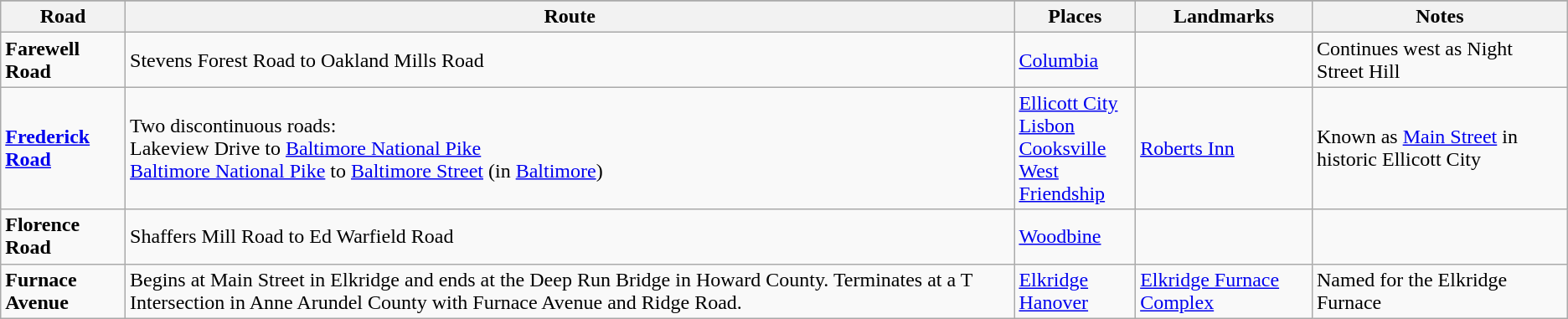<table class="wikitable">
<tr style="background-color:#DDDDDD;text-align:center;">
</tr>
<tr>
<th>Road</th>
<th>Route</th>
<th>Places</th>
<th>Landmarks</th>
<th>Notes</th>
</tr>
<tr>
<td><strong>Farewell Road</strong></td>
<td>Stevens Forest Road to Oakland Mills Road</td>
<td><a href='#'>Columbia</a></td>
<td></td>
<td>Continues west as Night Street Hill</td>
</tr>
<tr>
<td><strong><a href='#'>Frederick Road</a></strong></td>
<td>Two discontinuous roads:<br>Lakeview Drive to <a href='#'>Baltimore National Pike</a><br><a href='#'>Baltimore National Pike</a> to <a href='#'>Baltimore Street</a> (in <a href='#'>Baltimore</a>)</td>
<td><a href='#'>Ellicott City</a><br><a href='#'>Lisbon</a><br><a href='#'>Cooksville</a><br><a href='#'>West Friendship</a></td>
<td><a href='#'>Roberts Inn</a></td>
<td>Known as <a href='#'>Main Street</a> in historic Ellicott City</td>
</tr>
<tr>
<td><strong>Florence Road</strong></td>
<td>Shaffers Mill Road to Ed Warfield Road</td>
<td><a href='#'>Woodbine</a></td>
<td></td>
<td></td>
</tr>
<tr>
<td><strong>Furnace Avenue</strong></td>
<td>Begins at Main Street in Elkridge and ends at the Deep Run Bridge in Howard County. Terminates at a T Intersection in Anne Arundel County with Furnace Avenue and Ridge Road.</td>
<td><a href='#'>Elkridge</a><br><a href='#'>Hanover</a></td>
<td><a href='#'>Elkridge Furnace Complex</a></td>
<td>Named for the Elkridge Furnace</td>
</tr>
</table>
